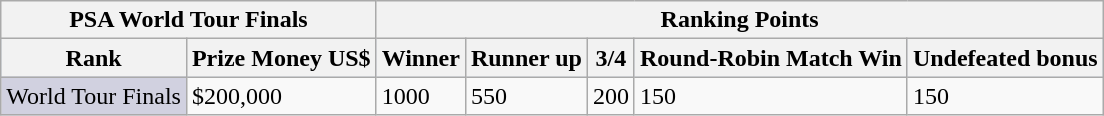<table class="wikitable">
<tr>
<th colspan=2>PSA World Tour Finals</th>
<th colspan=6>Ranking Points</th>
</tr>
<tr bgcolor="#d1e4fd">
<th>Rank</th>
<th>Prize Money US$</th>
<th>Winner</th>
<th>Runner up</th>
<th>3/4</th>
<th>Round-Robin Match Win</th>
<th>Undefeated bonus</th>
</tr>
<tr>
<td style="background:#d1d1e0;">World Tour Finals</td>
<td>$200,000</td>
<td>1000</td>
<td>550</td>
<td>200</td>
<td>150</td>
<td>150</td>
</tr>
</table>
